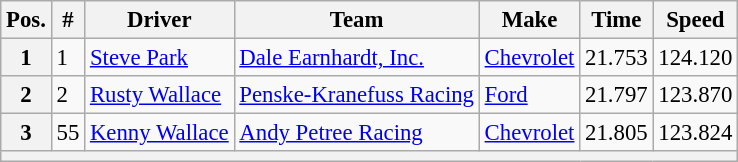<table class="wikitable" style="font-size:95%">
<tr>
<th>Pos.</th>
<th>#</th>
<th>Driver</th>
<th>Team</th>
<th>Make</th>
<th>Time</th>
<th>Speed</th>
</tr>
<tr>
<th>1</th>
<td>1</td>
<td><a href='#'>Steve Park</a></td>
<td><a href='#'>Dale Earnhardt, Inc.</a></td>
<td><a href='#'>Chevrolet</a></td>
<td>21.753</td>
<td>124.120</td>
</tr>
<tr>
<th>2</th>
<td>2</td>
<td><a href='#'>Rusty Wallace</a></td>
<td><a href='#'>Penske-Kranefuss Racing</a></td>
<td><a href='#'>Ford</a></td>
<td>21.797</td>
<td>123.870</td>
</tr>
<tr>
<th>3</th>
<td>55</td>
<td><a href='#'>Kenny Wallace</a></td>
<td><a href='#'>Andy Petree Racing</a></td>
<td><a href='#'>Chevrolet</a></td>
<td>21.805</td>
<td>123.824</td>
</tr>
<tr>
<th colspan="7"></th>
</tr>
</table>
